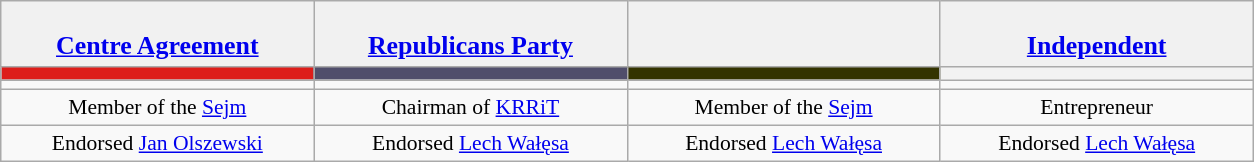<table class="wikitable" style="font-size:90%; text-align:center;">
<tr>
<td style="background:#f1f1f1;"><br><big><strong><a href='#'>Centre Agreement</a></strong></big></td>
<td style="background:#f1f1f1;"><br><big><strong><a href='#'>Republicans Party</a></strong></big></td>
<td style="background:#f1f1f1;"><br></td>
<td style="background:#f1f1f1;"><br><big><strong><a href='#'>Independent</a></strong></big></td>
</tr>
<tr>
<th style="width:3em; font-size:135%; background:#DD1D1A ; width:200px;"><a href='#'></a></th>
<th style="width:3em; font-size:135%; background:#504E6B ; width:200px;"><a href='#'></a></th>
<th style="width:3em; font-size:135%; background:#333300 ; width:200px;"><a href='#'></a></th>
<th style="width:3em; font-size:135%; background:DCDCDC ; width:200px;"><a href='#'></a></th>
</tr>
<tr>
<td style="text-align:center"></td>
<td style="text-align:center"></td>
<td style="text-align:center"></td>
<td style="text-align:center"></td>
</tr>
<tr>
<td>Member of the <a href='#'>Sejm</a><br></td>
<td>Chairman of <a href='#'>KRRiT</a><br></td>
<td>Member of the <a href='#'>Sejm</a><br></td>
<td>Entrepreneur</td>
</tr>
<tr>
<td>Endorsed <a href='#'>Jan Olszewski</a></td>
<td>Endorsed <a href='#'>Lech Wałęsa</a></td>
<td>Endorsed <a href='#'>Lech Wałęsa</a></td>
<td>Endorsed <a href='#'>Lech Wałęsa</a></td>
</tr>
</table>
